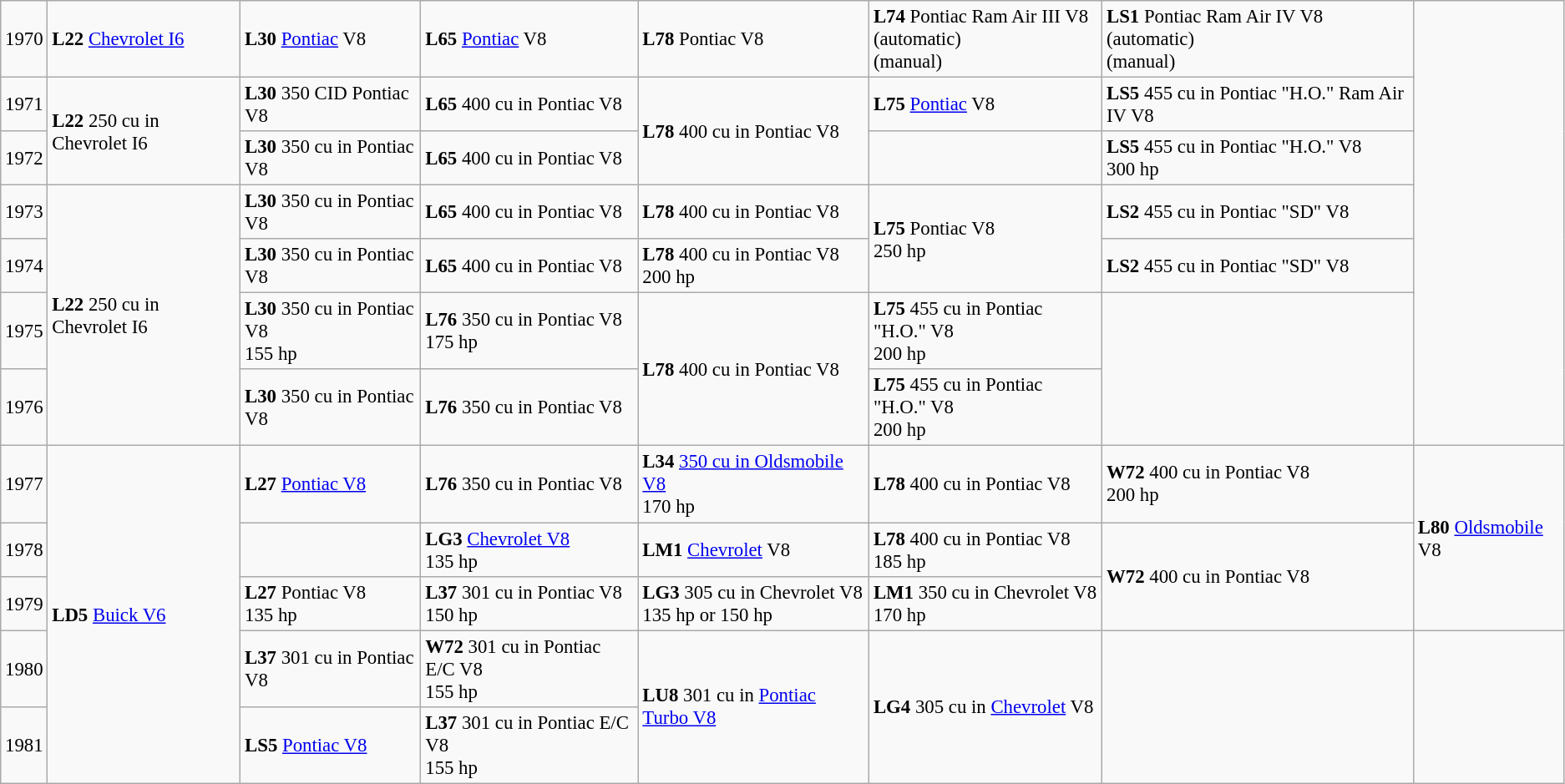<table class="wikitable" style="font-size:95%;">
<tr>
<td>1970</td>
<td><strong>L22</strong>  <a href='#'>Chevrolet I6</a><br></td>
<td><strong>L30</strong>  <a href='#'>Pontiac</a> V8<br></td>
<td><strong>L65</strong>  <a href='#'>Pontiac</a> V8<br></td>
<td><strong>L78</strong>  Pontiac V8<br></td>
<td><strong>L74</strong>  Pontiac Ram Air III V8<br> (automatic)<br> (manual)</td>
<td><strong>LS1</strong>  Pontiac Ram Air IV V8<br> (automatic)<br> (manual)</td>
</tr>
<tr>
<td>1971<br></td>
<td rowspan=2><strong>L22</strong> 250 cu in Chevrolet I6<br></td>
<td><strong>L30</strong> 350 CID Pontiac V8<br></td>
<td><strong>L65</strong> 400 cu in Pontiac V8<br></td>
<td rowspan=2><strong>L78</strong> 400 cu in Pontiac V8<br></td>
<td><strong>L75</strong>  <a href='#'>Pontiac</a> V8<br></td>
<td><strong>LS5</strong> 455 cu in Pontiac "H.O." Ram Air IV V8<br></td>
</tr>
<tr>
<td>1972</td>
<td><strong>L30</strong> 350 cu in Pontiac V8<br></td>
<td><strong>L65</strong> 400 cu in Pontiac V8<br></td>
<td></td>
<td><strong>LS5</strong> 455 cu in Pontiac "H.O." V8<br>300 hp</td>
</tr>
<tr>
<td>1973</td>
<td rowspan=4><strong>L22</strong> 250 cu in Chevrolet I6<br></td>
<td><strong>L30</strong> 350 cu in Pontiac V8<br></td>
<td><strong>L65</strong> 400 cu in Pontiac V8<br></td>
<td><strong>L78</strong> 400 cu in Pontiac V8<br></td>
<td rowspan=2><strong>L75</strong>  Pontiac V8<br>250 hp</td>
<td><strong>LS2</strong> 455 cu in Pontiac "SD" V8<br></td>
</tr>
<tr>
<td>1974</td>
<td><strong>L30</strong> 350 cu in Pontiac V8<br></td>
<td><strong>L65</strong> 400 cu in Pontiac V8<br></td>
<td><strong>L78</strong> 400 cu in Pontiac V8<br>200 hp</td>
<td><strong>LS2</strong> 455 cu in Pontiac "SD" V8<br></td>
</tr>
<tr>
<td>1975</td>
<td><strong>L30</strong> 350 cu in Pontiac V8<br>155 hp</td>
<td><strong>L76</strong> 350 cu in Pontiac V8<br>175 hp</td>
<td rowspan=2><strong>L78</strong> 400 cu in Pontiac V8<br></td>
<td><strong>L75</strong> 455 cu in Pontiac "H.O." V8<br>200 hp</td>
<td rowspan=2></td>
</tr>
<tr>
<td>1976</td>
<td><strong>L30</strong> 350 cu in Pontiac V8<br></td>
<td><strong>L76</strong> 350 cu in Pontiac V8<br></td>
<td><strong>L75</strong> 455 cu in Pontiac "H.O." V8<br>200 hp</td>
</tr>
<tr>
<td>1977</td>
<td rowspan=5><strong>LD5</strong>  <a href='#'>Buick V6</a><br></td>
<td><strong>L27</strong> <a href='#'> Pontiac V8</a><br></td>
<td><strong>L76</strong> 350 cu in Pontiac V8<br></td>
<td><strong>L34</strong> <a href='#'>350 cu in Oldsmobile V8</a><br>170 hp</td>
<td><strong>L78</strong> 400 cu in Pontiac V8<br></td>
<td><strong>W72</strong> 400 cu in Pontiac V8<br>200 hp</td>
<td rowspan=3><strong>L80</strong>  <a href='#'>Oldsmobile</a> V8<br></td>
</tr>
<tr>
<td>1978</td>
<td></td>
<td><strong>LG3</strong>  <a href='#'>Chevrolet V8</a><br>135 hp</td>
<td><strong>LM1</strong>  <a href='#'>Chevrolet</a> V8<br></td>
<td><strong>L78</strong> 400 cu in Pontiac V8<br>185 hp</td>
<td rowspan=2><strong>W72</strong> 400 cu in Pontiac V8<br></td>
</tr>
<tr>
<td>1979</td>
<td><strong>L27</strong>  Pontiac V8<br>135 hp</td>
<td><strong>L37</strong> 301 cu in Pontiac V8<br>150 hp</td>
<td><strong>LG3</strong> 305 cu in Chevrolet V8<br>135 hp or 150 hp</td>
<td><strong>LM1</strong> 350 cu in Chevrolet V8<br>170 hp</td>
</tr>
<tr>
<td>1980</td>
<td><strong>L37</strong> 301 cu in Pontiac V8<br></td>
<td><strong>W72</strong> 301 cu in Pontiac E/C V8<br>155 hp</td>
<td rowspan=2><strong>LU8</strong> 301 cu in <a href='#'> Pontiac Turbo V8</a><br></td>
<td rowspan=2><strong>LG4</strong> 305 cu in <a href='#'>Chevrolet</a> V8<br></td>
<td rowspan=2></td>
</tr>
<tr>
<td>1981</td>
<td><strong>LS5</strong>  <a href='#'>Pontiac V8</a><br></td>
<td><strong>L37</strong> 301 cu in Pontiac E/C V8<br>155 hp</td>
</tr>
</table>
